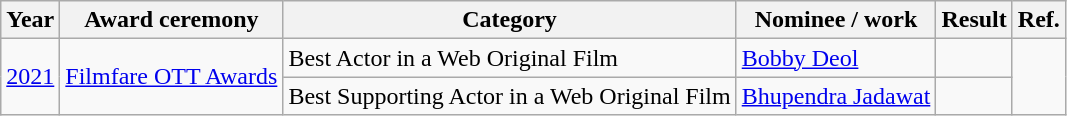<table class="wikitable">
<tr>
<th>Year</th>
<th>Award ceremony</th>
<th>Category</th>
<th>Nominee / work</th>
<th>Result</th>
<th>Ref.</th>
</tr>
<tr>
<td rowspan="2"><a href='#'>2021</a></td>
<td rowspan="2"><a href='#'>Filmfare OTT Awards</a></td>
<td>Best Actor in a Web Original Film</td>
<td><a href='#'>Bobby Deol</a></td>
<td></td>
<td rowspan="2"></td>
</tr>
<tr>
<td>Best Supporting Actor in a Web Original Film</td>
<td><a href='#'>Bhupendra Jadawat</a></td>
<td></td>
</tr>
</table>
